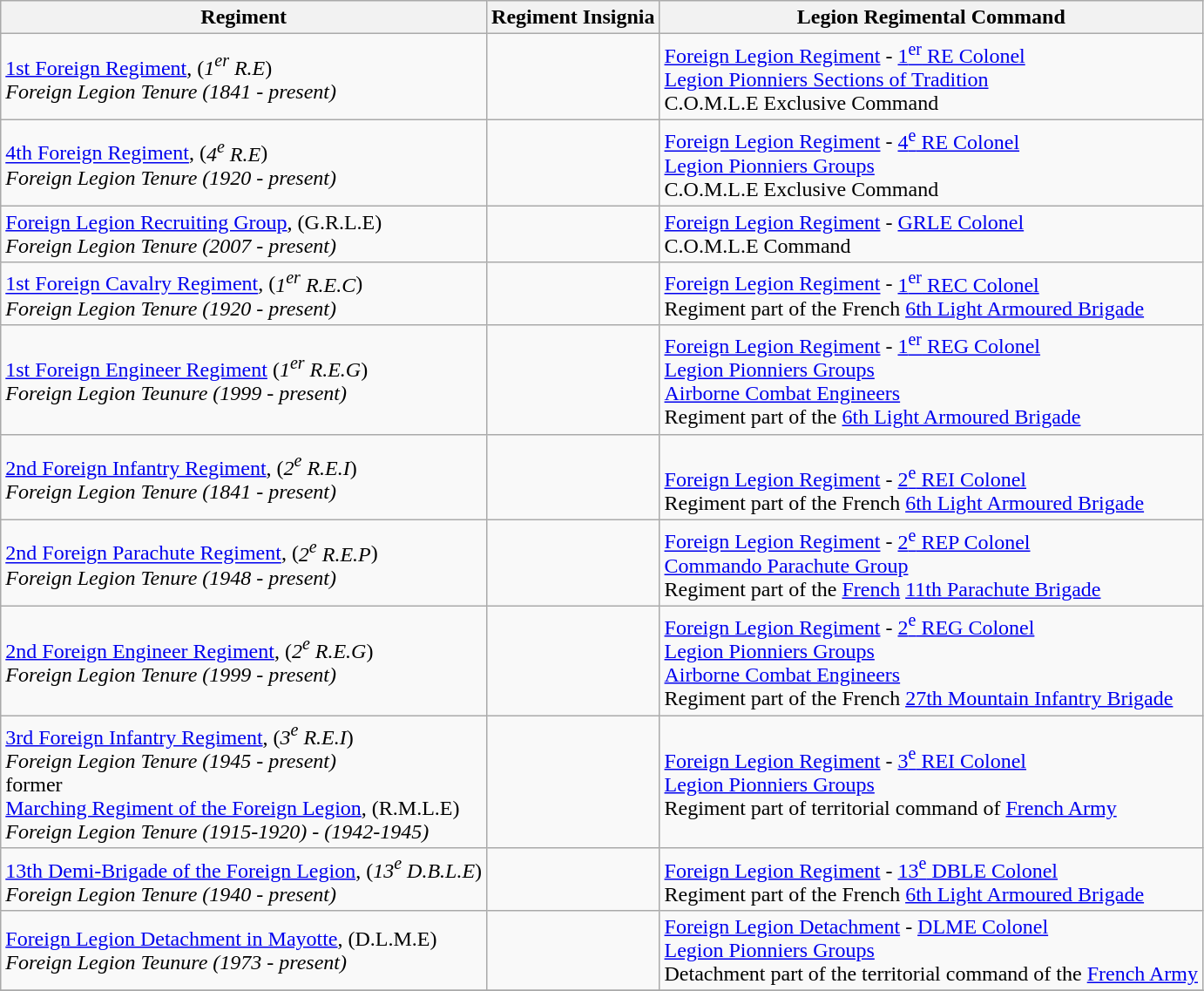<table class="wikitable">
<tr>
<th>Regiment</th>
<th>Regiment Insignia</th>
<th>Legion Regimental Command</th>
</tr>
<tr>
<td><a href='#'>1st Foreign Regiment</a>, (<em>1<sup>er</sup> R.E</em>)<br><em>Foreign Legion Tenure (1841 - present)</em></td>
<td><br></td>
<td><a href='#'>Foreign Legion Regiment</a> - <a href='#'>1<sup>er</sup> RE Colonel</a><br><a href='#'>Legion Pionniers Sections of Tradition</a><br>C.O.M.L.E Exclusive Command</td>
</tr>
<tr>
<td><a href='#'>4th Foreign Regiment</a>, (<em>4<sup>e</sup> R.E</em>)<br><em>Foreign Legion Tenure (1920 - present)</em></td>
<td></td>
<td><a href='#'>Foreign Legion Regiment</a> - <a href='#'>4<sup>e</sup> RE Colonel</a><br><a href='#'>Legion Pionniers Groups</a><br>C.O.M.L.E Exclusive Command</td>
</tr>
<tr>
<td><a href='#'>Foreign Legion Recruiting Group</a>, (G.R.L.E)<br><em>Foreign Legion Tenure (2007 - present)</em></td>
<td></td>
<td><a href='#'>Foreign Legion Regiment</a> - <a href='#'>GRLE Colonel</a><br>C.O.M.L.E Command</td>
</tr>
<tr>
<td><a href='#'>1st Foreign Cavalry Regiment</a>, (<em>1<sup>er</sup> R.E.C</em>)<br><em>Foreign Legion Tenure (1920 - present)</em></td>
<td></td>
<td><a href='#'>Foreign Legion Regiment</a> - <a href='#'>1<sup>er</sup> REC Colonel</a><br>Regiment part of the French <a href='#'>6th Light Armoured Brigade</a></td>
</tr>
<tr>
<td><a href='#'>1st Foreign Engineer Regiment</a> (<em>1<sup>er</sup> R.E.G</em>)<br><em>Foreign Legion Teunure (1999 - present)</em></td>
<td><br></td>
<td><a href='#'>Foreign Legion Regiment</a> - <a href='#'>1<sup>er</sup> REG Colonel</a><br><a href='#'>Legion Pionniers Groups</a><br><a href='#'>Airborne Combat Engineers</a><br>Regiment part of the <a href='#'>6th Light Armoured Brigade</a></td>
</tr>
<tr>
<td><a href='#'>2nd Foreign Infantry Regiment</a>, (<em>2<sup>e</sup> R.E.I</em>)<br><em>Foreign Legion Tenure (1841 - present)</em></td>
<td></td>
<td><br><a href='#'>Foreign Legion Regiment</a> - <a href='#'>2<sup>e</sup> REI Colonel</a><br>Regiment part of the French <a href='#'>6th Light Armoured Brigade</a></td>
</tr>
<tr>
<td><a href='#'>2nd Foreign Parachute Regiment</a>, (<em>2<sup>e</sup> R.E.P</em>)<br><em>Foreign Legion Tenure (1948 - present)</em></td>
<td></td>
<td><a href='#'>Foreign Legion Regiment</a> - <a href='#'>2<sup>e</sup> REP Colonel</a><br><a href='#'>Commando Parachute Group</a><br>Regiment part of the <a href='#'>French</a> <a href='#'>11th Parachute Brigade</a></td>
</tr>
<tr>
<td><a href='#'>2nd Foreign Engineer Regiment</a>, (<em>2<sup>e</sup> R.E.G</em>)<br><em>Foreign Legion Tenure (1999 - present)</em></td>
<td></td>
<td><a href='#'>Foreign Legion Regiment</a> - <a href='#'>2<sup>e</sup> REG Colonel</a><br><a href='#'>Legion Pionniers Groups</a><br><a href='#'>Airborne Combat Engineers</a><br>Regiment part of the French <a href='#'>27th Mountain Infantry Brigade</a></td>
</tr>
<tr>
<td><a href='#'>3rd Foreign Infantry Regiment</a>, (<em>3<sup>e</sup> R.E.I</em>)<br><em>Foreign Legion Tenure (1945 - present)</em><br>former<br><a href='#'>Marching Regiment of the Foreign Legion</a>, (R.M.L.E)<br><em>Foreign Legion Tenure (1915-1920) - (1942-1945)</em></td>
<td><br></td>
<td><a href='#'>Foreign Legion Regiment</a> - <a href='#'>3<sup>e</sup> REI Colonel</a><br><a href='#'>Legion Pionniers Groups</a><br>Regiment part of territorial command of <a href='#'>French Army</a><br></td>
</tr>
<tr>
<td><a href='#'>13th Demi-Brigade of the Foreign Legion</a>, (<em>13<sup>e</sup> D.B.L.E</em>)<br> <em>Foreign Legion Tenure (1940 - present)</em></td>
<td></td>
<td><a href='#'>Foreign Legion Regiment</a> - <a href='#'>13<sup>e</sup> DBLE Colonel</a> <br>Regiment part of the French <a href='#'>6th Light Armoured Brigade</a></td>
</tr>
<tr>
<td><a href='#'>Foreign Legion Detachment in Mayotte</a>, (D.L.M.E)<br> <em>Foreign Legion Teunure (1973 - present)</em></td>
<td></td>
<td><a href='#'>Foreign Legion Detachment</a> - <a href='#'>DLME Colonel</a><br><a href='#'>Legion Pionniers Groups</a><br>Detachment part of the territorial command of the <a href='#'>French Army</a></td>
</tr>
<tr>
</tr>
</table>
